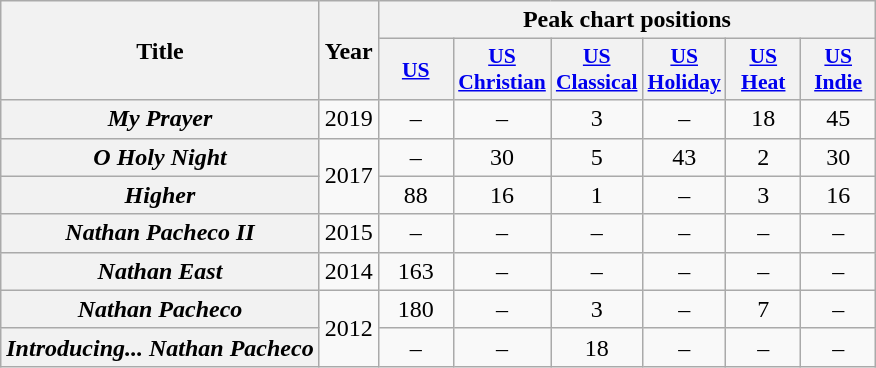<table class="wikitable plainrowheaders">
<tr>
<th scope="col" rowspan="2">Title</th>
<th scope="col" rowspan="2">Year</th>
<th scope="col" colspan="6">Peak chart positions</th>
</tr>
<tr>
<th scope="col" style="width:3em;font-size:90%"><a href='#'>US</a><br></th>
<th scope="col" style="width:3em;font-size:90%"><a href='#'>US<br>Christian</a><br></th>
<th scope="col" style="width:3em;font-size:90%"><a href='#'>US<br>Classical</a><br></th>
<th scope="col" style="width:3em;font-size:90%"><a href='#'>US<br>Holiday</a><br></th>
<th scope="col" style="width:3em;font-size:90%"><a href='#'>US<br>Heat</a><br></th>
<th scope="col" style="width:3em;font-size:90%"><a href='#'>US<br>Indie</a><br></th>
</tr>
<tr>
<th scope="row"><em>My Prayer</em></th>
<td rowspan=1>2019</td>
<td align=center>–</td>
<td align=center>–</td>
<td align=center>3</td>
<td align=center>–</td>
<td align=center>18</td>
<td align=center>45</td>
</tr>
<tr>
<th scope="row"><em>O Holy Night</em></th>
<td rowspan=2>2017</td>
<td align=center>–</td>
<td align=center>30</td>
<td align=center>5</td>
<td align=center>43</td>
<td align=center>2</td>
<td align=center>30</td>
</tr>
<tr>
<th scope="row"><em>Higher</em></th>
<td align=center>88</td>
<td align=center>16</td>
<td align=center>1</td>
<td align=center>–</td>
<td align=center>3</td>
<td align=center>16</td>
</tr>
<tr>
<th scope="row"><em>Nathan Pacheco II</em></th>
<td>2015</td>
<td align=center>–</td>
<td align=center>–</td>
<td align=center>–</td>
<td align=center>–</td>
<td align=center>–</td>
<td align=center>–</td>
</tr>
<tr>
<th scope="row"><em>Nathan East</em></th>
<td>2014</td>
<td align=center>163</td>
<td align=center>–</td>
<td align=center>–</td>
<td align=center>–</td>
<td align=center>–</td>
<td align=center>–</td>
</tr>
<tr>
<th scope="row"><em>Nathan Pacheco</em></th>
<td rowspan=2>2012</td>
<td align=center>180</td>
<td align=center>–</td>
<td align=center>3</td>
<td align=center>–</td>
<td align=center>7</td>
<td align=center>–</td>
</tr>
<tr>
<th scope="row"><em>Introducing... Nathan Pacheco</em></th>
<td align=center>–</td>
<td align=center>–</td>
<td align=center>18</td>
<td align=center>–</td>
<td align=center>–</td>
<td align=center>–</td>
</tr>
</table>
